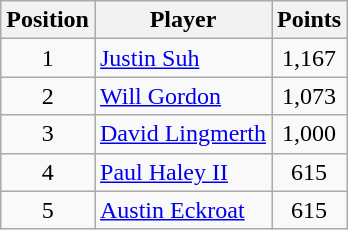<table class="wikitable">
<tr>
<th>Position</th>
<th>Player</th>
<th>Points</th>
</tr>
<tr>
<td align=center>1</td>
<td> <a href='#'>Justin Suh</a></td>
<td align=center>1,167</td>
</tr>
<tr>
<td align=center>2</td>
<td> <a href='#'>Will Gordon</a></td>
<td align=center>1,073</td>
</tr>
<tr>
<td align=center>3</td>
<td> <a href='#'>David Lingmerth</a></td>
<td align=center>1,000</td>
</tr>
<tr>
<td align=center>4</td>
<td> <a href='#'>Paul Haley II</a></td>
<td align=center>615</td>
</tr>
<tr>
<td align=center>5</td>
<td> <a href='#'>Austin Eckroat</a></td>
<td align=center>615</td>
</tr>
</table>
